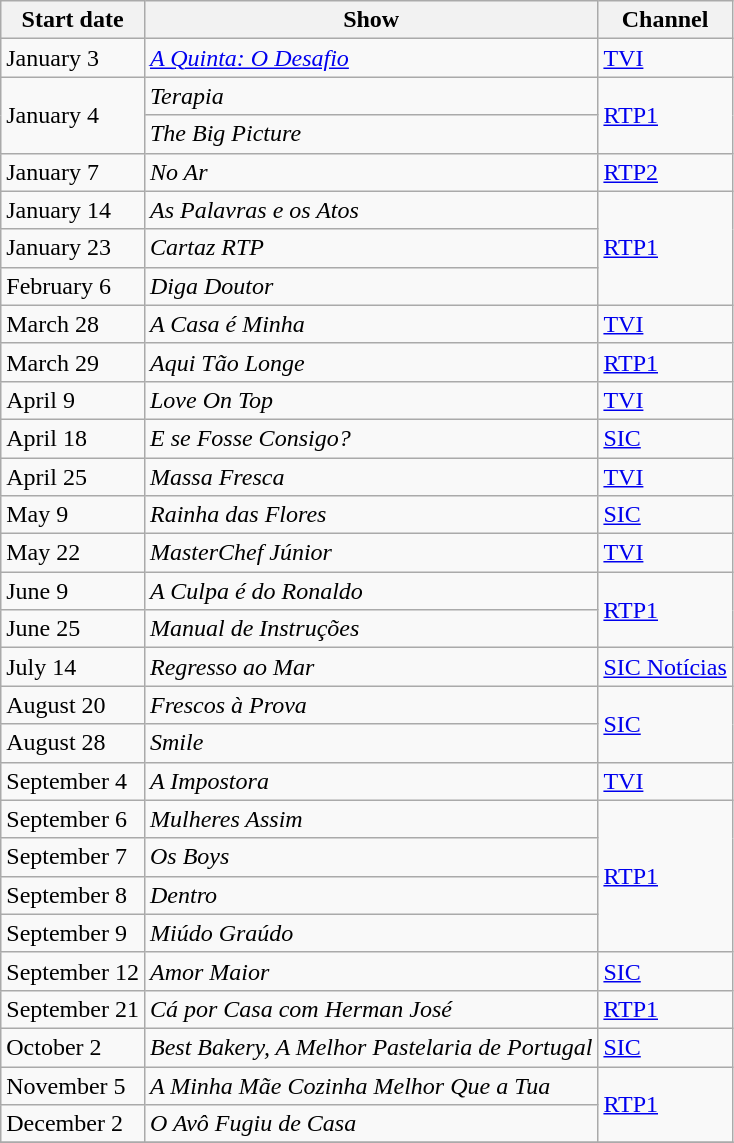<table class="wikitable">
<tr>
<th>Start date</th>
<th>Show</th>
<th>Channel</th>
</tr>
<tr>
<td>January 3</td>
<td><em><a href='#'>A Quinta: O Desafio</a></em></td>
<td><a href='#'>TVI</a></td>
</tr>
<tr>
<td rowspan=2>January 4</td>
<td><em>Terapia</em></td>
<td rowspan=2><a href='#'>RTP1</a></td>
</tr>
<tr>
<td><em>The Big Picture</em></td>
</tr>
<tr>
<td>January 7</td>
<td><em>No Ar</em></td>
<td><a href='#'>RTP2</a></td>
</tr>
<tr>
<td>January 14</td>
<td><em>As Palavras e os Atos</em></td>
<td rowspan="3"><a href='#'>RTP1</a></td>
</tr>
<tr>
<td>January 23</td>
<td><em>Cartaz RTP</em></td>
</tr>
<tr>
<td>February 6</td>
<td><em>Diga Doutor</em></td>
</tr>
<tr>
<td>March 28</td>
<td><em>A Casa é Minha</em></td>
<td><a href='#'>TVI</a></td>
</tr>
<tr>
<td>March 29</td>
<td><em>Aqui Tão Longe</em></td>
<td><a href='#'>RTP1</a></td>
</tr>
<tr>
<td>April 9</td>
<td><em>Love On Top</em></td>
<td><a href='#'>TVI</a></td>
</tr>
<tr>
<td>April 18</td>
<td><em>E se Fosse Consigo?</em></td>
<td><a href='#'>SIC</a></td>
</tr>
<tr>
<td>April 25</td>
<td><em>Massa Fresca</em></td>
<td><a href='#'>TVI</a></td>
</tr>
<tr>
<td>May 9</td>
<td><em>Rainha das Flores</em></td>
<td><a href='#'>SIC</a></td>
</tr>
<tr>
<td>May 22</td>
<td><em>MasterChef Júnior</em></td>
<td><a href='#'>TVI</a></td>
</tr>
<tr>
<td>June 9</td>
<td><em>A Culpa é do Ronaldo</em></td>
<td rowspan="2"><a href='#'>RTP1</a></td>
</tr>
<tr>
<td>June 25</td>
<td><em>Manual de Instruções</em></td>
</tr>
<tr>
<td>July 14</td>
<td><em>Regresso ao Mar</em></td>
<td><a href='#'>SIC Notícias</a></td>
</tr>
<tr>
<td>August 20</td>
<td><em>Frescos à Prova</em></td>
<td rowspan="2"><a href='#'>SIC</a></td>
</tr>
<tr>
<td>August 28</td>
<td><em>Smile</em></td>
</tr>
<tr>
<td>September 4</td>
<td><em>A Impostora</em></td>
<td><a href='#'>TVI</a></td>
</tr>
<tr>
<td>September 6</td>
<td><em>Mulheres Assim</em></td>
<td rowspan="4"><a href='#'>RTP1</a></td>
</tr>
<tr>
<td>September 7</td>
<td><em>Os Boys</em></td>
</tr>
<tr>
<td>September 8</td>
<td><em>Dentro</em></td>
</tr>
<tr>
<td>September 9</td>
<td><em>Miúdo Graúdo</em></td>
</tr>
<tr>
<td>September 12</td>
<td><em>Amor Maior</em></td>
<td><a href='#'>SIC</a></td>
</tr>
<tr>
<td>September 21</td>
<td><em>Cá por Casa com Herman José</em></td>
<td><a href='#'>RTP1</a></td>
</tr>
<tr>
<td>October 2</td>
<td><em>Best Bakery, A Melhor Pastelaria de Portugal</em></td>
<td><a href='#'>SIC</a></td>
</tr>
<tr>
<td>November 5</td>
<td><em>A Minha Mãe Cozinha Melhor Que a Tua</em></td>
<td rowspan="2"><a href='#'>RTP1</a></td>
</tr>
<tr>
<td>December 2</td>
<td><em>O Avô Fugiu de Casa</em></td>
</tr>
<tr>
</tr>
</table>
